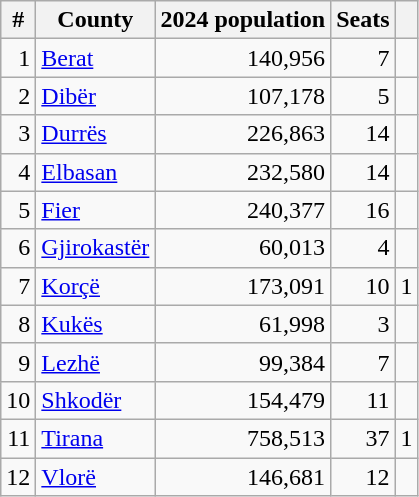<table class="wikitable" style="text-align:right">
<tr>
<th>#</th>
<th>County</th>
<th>2024 population</th>
<th>Seats</th>
<th></th>
</tr>
<tr>
<td>1</td>
<td align="left"><a href='#'>Berat</a></td>
<td>140,956</td>
<td>7</td>
<td align=center></td>
</tr>
<tr>
<td>2</td>
<td align="left"><a href='#'>Dibër</a></td>
<td>107,178</td>
<td>5</td>
<td align=center></td>
</tr>
<tr>
<td>3</td>
<td align="left"><a href='#'>Durrës</a></td>
<td>226,863</td>
<td>14</td>
<td align=center></td>
</tr>
<tr>
<td>4</td>
<td align="left"><a href='#'>Elbasan</a></td>
<td>232,580</td>
<td>14</td>
<td align=center></td>
</tr>
<tr>
<td>5</td>
<td align="left"><a href='#'>Fier</a></td>
<td>240,377</td>
<td>16</td>
<td align=center></td>
</tr>
<tr>
<td>6</td>
<td align="left"><a href='#'>Gjirokastër</a></td>
<td>60,013</td>
<td>4</td>
<td align=center></td>
</tr>
<tr>
<td>7</td>
<td align="left"><a href='#'>Korçë</a></td>
<td>173,091</td>
<td>10</td>
<td align=center> 1</td>
</tr>
<tr>
<td>8</td>
<td align="left"><a href='#'>Kukës</a></td>
<td>61,998</td>
<td>3</td>
<td align=center></td>
</tr>
<tr>
<td>9</td>
<td align="left"><a href='#'>Lezhë</a></td>
<td>99,384</td>
<td>7</td>
<td align=center></td>
</tr>
<tr>
<td>10</td>
<td align="left"><a href='#'>Shkodër</a></td>
<td>154,479</td>
<td>11</td>
<td align=center></td>
</tr>
<tr>
<td>11</td>
<td align="left"><a href='#'>Tirana</a></td>
<td>758,513</td>
<td>37</td>
<td align=center> 1</td>
</tr>
<tr>
<td>12</td>
<td align="left"><a href='#'>Vlorë</a></td>
<td>146,681</td>
<td>12</td>
<td align=center></td>
</tr>
</table>
